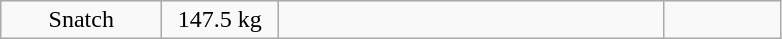<table class = "wikitable" style="text-align:center;">
<tr>
<td width=100>Snatch</td>
<td width=70>147.5 kg</td>
<td width=250 align=left></td>
<td width=70></td>
</tr>
</table>
